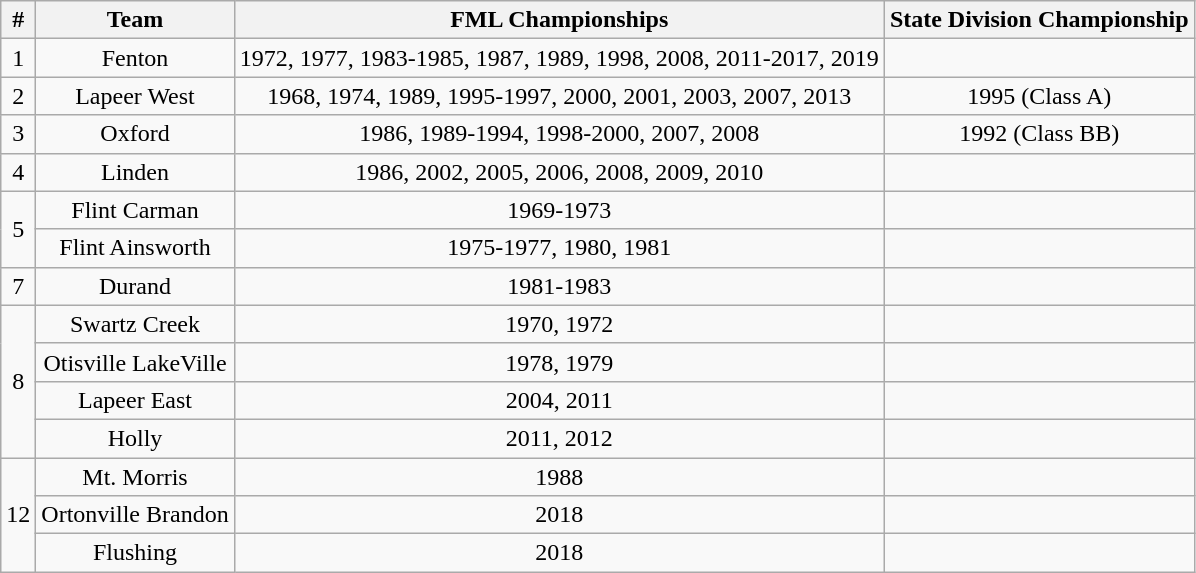<table class="wikitable" style="text-align:center">
<tr>
<th>#</th>
<th>Team</th>
<th>FML Championships</th>
<th>State Division Championship</th>
</tr>
<tr>
<td>1</td>
<td>Fenton</td>
<td>1972, 1977, 1983-1985, 1987, 1989, 1998, 2008, 2011-2017, 2019</td>
<td></td>
</tr>
<tr>
<td>2</td>
<td>Lapeer West</td>
<td>1968, 1974, 1989, 1995-1997, 2000, 2001, 2003, 2007, 2013</td>
<td>1995 (Class A)</td>
</tr>
<tr>
<td>3</td>
<td>Oxford</td>
<td>1986, 1989-1994, 1998-2000, 2007, 2008</td>
<td>1992 (Class BB)</td>
</tr>
<tr>
<td>4</td>
<td>Linden</td>
<td>1986, 2002, 2005, 2006, 2008, 2009, 2010</td>
<td></td>
</tr>
<tr>
<td rowspan=2>5</td>
<td>Flint Carman</td>
<td>1969-1973</td>
<td></td>
</tr>
<tr>
<td>Flint Ainsworth</td>
<td>1975-1977, 1980, 1981</td>
<td></td>
</tr>
<tr>
<td>7</td>
<td>Durand</td>
<td>1981-1983</td>
<td></td>
</tr>
<tr>
<td rowspan=4>8</td>
<td>Swartz Creek</td>
<td>1970, 1972</td>
<td></td>
</tr>
<tr>
<td>Otisville LakeVille</td>
<td>1978, 1979</td>
<td></td>
</tr>
<tr>
<td>Lapeer East</td>
<td>2004, 2011</td>
<td></td>
</tr>
<tr>
<td>Holly</td>
<td>2011, 2012</td>
<td></td>
</tr>
<tr>
<td rowspan=3>12</td>
<td>Mt. Morris</td>
<td>1988</td>
<td></td>
</tr>
<tr>
<td>Ortonville Brandon</td>
<td>2018</td>
<td></td>
</tr>
<tr>
<td>Flushing</td>
<td>2018</td>
<td></td>
</tr>
</table>
